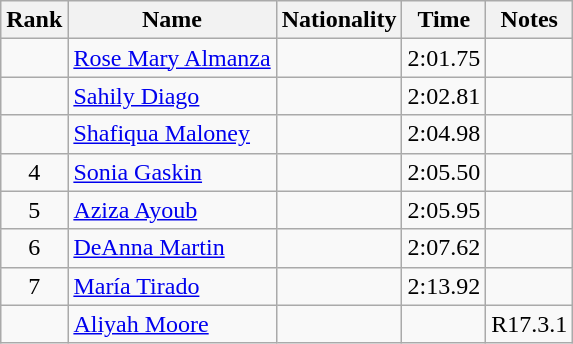<table class="wikitable sortable" style="text-align:center">
<tr>
<th>Rank</th>
<th>Name</th>
<th>Nationality</th>
<th>Time</th>
<th>Notes</th>
</tr>
<tr>
<td></td>
<td align=left><a href='#'>Rose Mary Almanza</a></td>
<td align=left></td>
<td>2:01.75</td>
<td></td>
</tr>
<tr>
<td></td>
<td align=left><a href='#'>Sahily Diago</a></td>
<td align=left></td>
<td>2:02.81</td>
<td></td>
</tr>
<tr>
<td></td>
<td align=left><a href='#'>Shafiqua Maloney</a></td>
<td align=left></td>
<td>2:04.98</td>
<td></td>
</tr>
<tr>
<td>4</td>
<td align=left><a href='#'>Sonia Gaskin</a></td>
<td align=left></td>
<td>2:05.50</td>
<td></td>
</tr>
<tr>
<td>5</td>
<td align=left><a href='#'>Aziza Ayoub</a></td>
<td align=left></td>
<td>2:05.95</td>
<td></td>
</tr>
<tr>
<td>6</td>
<td align=left><a href='#'>DeAnna Martin</a></td>
<td align=left></td>
<td>2:07.62</td>
<td></td>
</tr>
<tr>
<td>7</td>
<td align=left><a href='#'>María Tirado</a></td>
<td align=left></td>
<td>2:13.92</td>
<td></td>
</tr>
<tr>
<td></td>
<td align=left><a href='#'>Aliyah Moore</a></td>
<td align=left></td>
<td></td>
<td>R17.3.1</td>
</tr>
</table>
